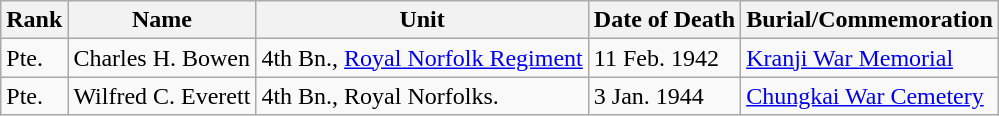<table class="wikitable">
<tr>
<th>Rank</th>
<th>Name</th>
<th>Unit</th>
<th>Date of Death</th>
<th>Burial/Commemoration</th>
</tr>
<tr>
<td>Pte.</td>
<td>Charles H. Bowen</td>
<td>4th Bn., <a href='#'>Royal Norfolk Regiment</a></td>
<td>11 Feb. 1942</td>
<td><a href='#'>Kranji War Memorial</a></td>
</tr>
<tr>
<td>Pte.</td>
<td>Wilfred C. Everett</td>
<td>4th Bn., Royal Norfolks.</td>
<td>3 Jan. 1944</td>
<td><a href='#'>Chungkai War Cemetery</a></td>
</tr>
</table>
